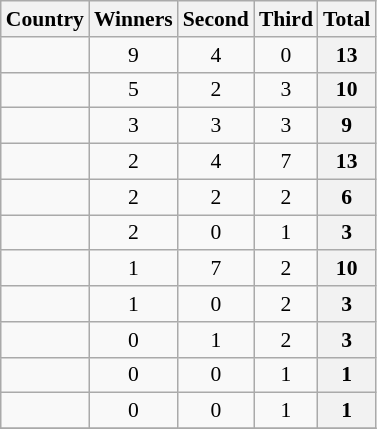<table class="wikitable" style="font-size: 90%; text-align: center;">
<tr>
<th>Country</th>
<th>Winners</th>
<th>Second</th>
<th>Third</th>
<th>Total</th>
</tr>
<tr>
<td align=left></td>
<td>9</td>
<td>4</td>
<td>0</td>
<th>13</th>
</tr>
<tr>
<td align=left></td>
<td>5</td>
<td>2</td>
<td>3</td>
<th>10</th>
</tr>
<tr>
<td align=left></td>
<td>3</td>
<td>3</td>
<td>3</td>
<th>9</th>
</tr>
<tr>
<td align=left></td>
<td>2</td>
<td>4</td>
<td>7</td>
<th>13</th>
</tr>
<tr>
<td align=left></td>
<td>2</td>
<td>2</td>
<td>2</td>
<th>6</th>
</tr>
<tr>
<td align=left></td>
<td>2</td>
<td>0</td>
<td>1</td>
<th>3</th>
</tr>
<tr>
<td align=left></td>
<td>1</td>
<td>7</td>
<td>2</td>
<th>10</th>
</tr>
<tr>
<td align=left></td>
<td>1</td>
<td>0</td>
<td>2</td>
<th>3</th>
</tr>
<tr>
<td align=left></td>
<td>0</td>
<td>1</td>
<td>2</td>
<th>3</th>
</tr>
<tr>
<td align=left></td>
<td>0</td>
<td>0</td>
<td>1</td>
<th>1</th>
</tr>
<tr>
<td align=left></td>
<td>0</td>
<td>0</td>
<td>1</td>
<th>1</th>
</tr>
<tr>
</tr>
</table>
